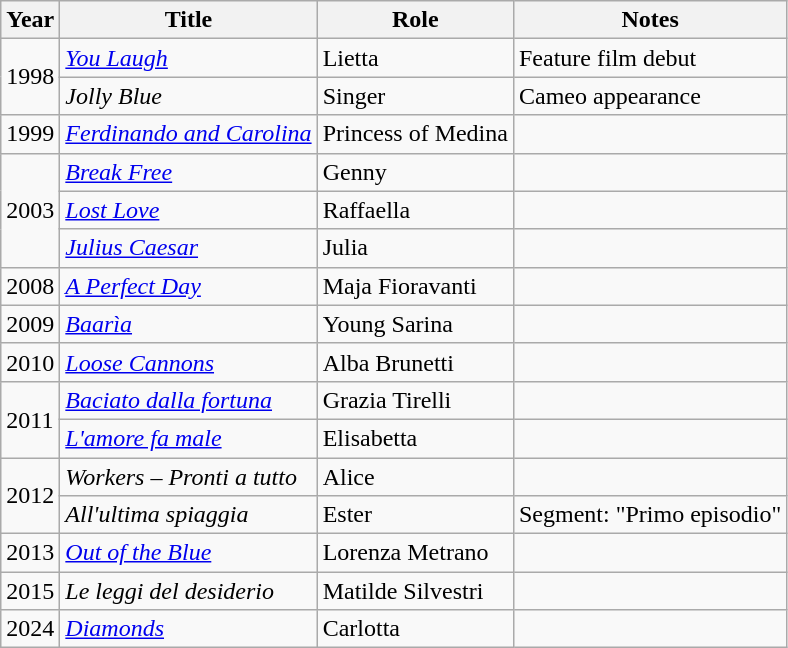<table class="wikitable">
<tr>
<th>Year</th>
<th>Title</th>
<th>Role</th>
<th>Notes</th>
</tr>
<tr>
<td rowspan="2">1998</td>
<td><em><a href='#'>You Laugh</a></em></td>
<td>Lietta</td>
<td>Feature film debut</td>
</tr>
<tr>
<td><em>Jolly Blue</em></td>
<td>Singer</td>
<td>Cameo appearance</td>
</tr>
<tr>
<td>1999</td>
<td><em><a href='#'>Ferdinando and Carolina</a></em></td>
<td>Princess of Medina</td>
<td></td>
</tr>
<tr>
<td rowspan="3">2003</td>
<td><em><a href='#'>Break Free</a></em></td>
<td>Genny</td>
<td></td>
</tr>
<tr>
<td><em><a href='#'>Lost Love</a></em></td>
<td>Raffaella</td>
<td></td>
</tr>
<tr>
<td><em><a href='#'>Julius Caesar</a></em></td>
<td>Julia</td>
<td></td>
</tr>
<tr>
<td>2008</td>
<td><em><a href='#'>A Perfect Day</a></em></td>
<td>Maja Fioravanti</td>
<td></td>
</tr>
<tr>
<td>2009</td>
<td><em><a href='#'>Baarìa</a></em></td>
<td>Young Sarina</td>
<td></td>
</tr>
<tr>
<td>2010</td>
<td><em><a href='#'>Loose Cannons</a></em></td>
<td>Alba Brunetti</td>
<td></td>
</tr>
<tr>
<td rowspan="2">2011</td>
<td><em><a href='#'>Baciato dalla fortuna</a></em></td>
<td>Grazia Tirelli</td>
<td></td>
</tr>
<tr>
<td><em><a href='#'>L'amore fa male</a></em></td>
<td>Elisabetta</td>
<td></td>
</tr>
<tr>
<td rowspan="2">2012</td>
<td><em>Workers – Pronti a tutto</em></td>
<td>Alice</td>
<td></td>
</tr>
<tr>
<td><em>All'ultima spiaggia</em></td>
<td>Ester</td>
<td>Segment: "Primo episodio"</td>
</tr>
<tr>
<td>2013</td>
<td><em><a href='#'>Out of the Blue</a></em></td>
<td>Lorenza Metrano</td>
<td></td>
</tr>
<tr>
<td>2015</td>
<td><em>Le leggi del desiderio</em></td>
<td>Matilde Silvestri</td>
<td></td>
</tr>
<tr>
<td>2024</td>
<td><em><a href='#'>Diamonds</a></em></td>
<td>Carlotta</td>
<td></td>
</tr>
</table>
